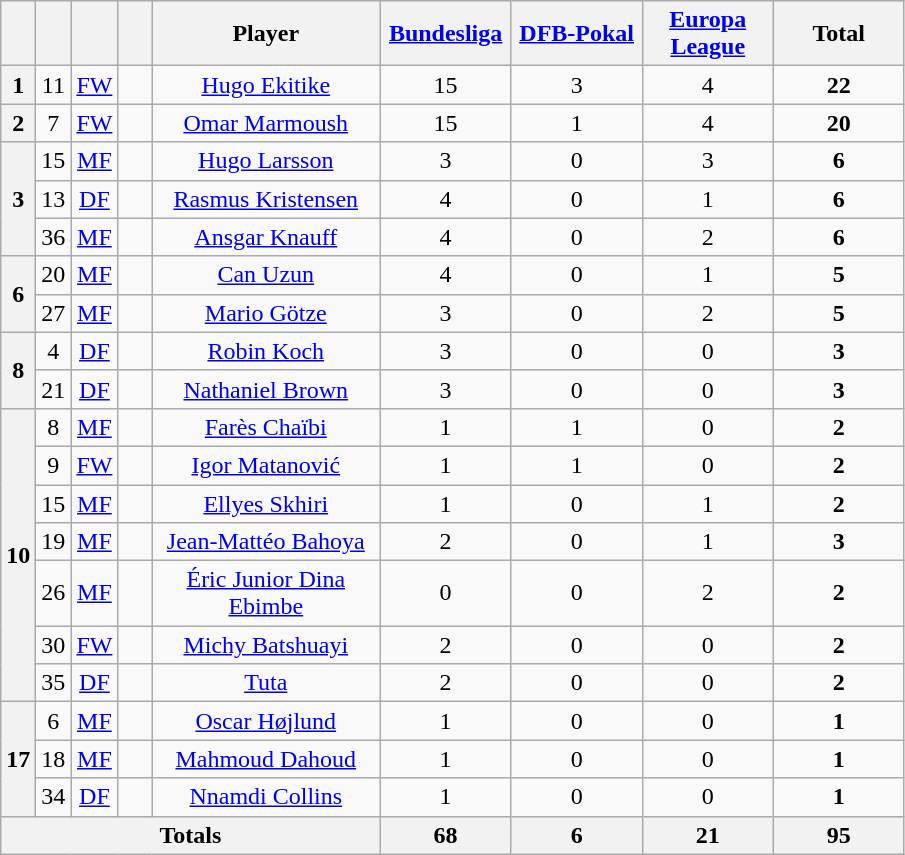<table class="wikitable" style="text-align:center">
<tr>
<th width=15></th>
<th width=15></th>
<th width=15></th>
<th width=15></th>
<th width=145>Player</th>
<th width=80><strong><a href='#'>Bundesliga</a></strong></th>
<th width=80><strong><a href='#'>DFB-Pokal</a></strong></th>
<th width=80><strong><a href='#'>Europa League</a></strong></th>
<th width=80>Total</th>
</tr>
<tr>
<th rowspan=1>1</th>
<td>11</td>
<td><a href='#'>FW</a></td>
<td></td>
<td><a href='#'>Hugo Ekitike</a></td>
<td>15</td>
<td>3</td>
<td>4</td>
<td><strong>22</strong></td>
</tr>
<tr>
<th rowspan=1>2</th>
<td>7</td>
<td><a href='#'>FW</a></td>
<td></td>
<td><a href='#'>Omar Marmoush</a></td>
<td>15</td>
<td>1</td>
<td>4</td>
<td><strong>20</strong></td>
</tr>
<tr>
<th rowspan=3>3</th>
<td>15</td>
<td><a href='#'>MF</a></td>
<td></td>
<td><a href='#'>Hugo Larsson</a></td>
<td>3</td>
<td>0</td>
<td>3</td>
<td><strong>6</strong></td>
</tr>
<tr>
<td>13</td>
<td><a href='#'>DF</a></td>
<td></td>
<td><a href='#'>Rasmus Kristensen</a></td>
<td>4</td>
<td>0</td>
<td>1</td>
<td><strong>6</strong></td>
</tr>
<tr>
<td>36</td>
<td><a href='#'>MF</a></td>
<td></td>
<td><a href='#'>Ansgar Knauff</a></td>
<td>4</td>
<td>0</td>
<td>2</td>
<td><strong>6</strong></td>
</tr>
<tr>
<th rowspan=2>6</th>
<td>20</td>
<td><a href='#'>MF</a></td>
<td></td>
<td><a href='#'>Can Uzun</a></td>
<td>4</td>
<td>0</td>
<td>1</td>
<td><strong>5</strong></td>
</tr>
<tr>
<td>27</td>
<td><a href='#'>MF</a></td>
<td></td>
<td><a href='#'>Mario Götze</a></td>
<td>3</td>
<td>0</td>
<td>2</td>
<td><strong>5</strong></td>
</tr>
<tr>
<th rowspan=2>8</th>
<td>4</td>
<td><a href='#'>DF</a></td>
<td></td>
<td><a href='#'>Robin Koch</a></td>
<td>3</td>
<td>0</td>
<td>0</td>
<td><strong>3</strong></td>
</tr>
<tr>
<td>21</td>
<td><a href='#'>DF</a></td>
<td></td>
<td><a href='#'>Nathaniel Brown</a></td>
<td>3</td>
<td>0</td>
<td>0</td>
<td><strong>3</strong></td>
</tr>
<tr>
<th rowspan=7>10</th>
<td>8</td>
<td><a href='#'>MF</a></td>
<td></td>
<td><a href='#'>Farès Chaïbi</a></td>
<td>1</td>
<td>1</td>
<td>0</td>
<td><strong>2</strong></td>
</tr>
<tr>
<td>9</td>
<td><a href='#'>FW</a></td>
<td></td>
<td><a href='#'>Igor Matanović</a></td>
<td>1</td>
<td>1</td>
<td>0</td>
<td><strong>2</strong></td>
</tr>
<tr>
<td>15</td>
<td><a href='#'>MF</a></td>
<td></td>
<td><a href='#'>Ellyes Skhiri</a></td>
<td>1</td>
<td>0</td>
<td>1</td>
<td><strong>2</strong></td>
</tr>
<tr>
<td>19</td>
<td><a href='#'>MF</a></td>
<td></td>
<td><a href='#'>Jean-Mattéo Bahoya</a></td>
<td>2</td>
<td>0</td>
<td>1</td>
<td><strong>3</strong></td>
</tr>
<tr>
<td>26</td>
<td><a href='#'>MF</a></td>
<td></td>
<td><a href='#'>Éric Junior Dina Ebimbe</a></td>
<td>0</td>
<td>0</td>
<td>2</td>
<td><strong>2</strong></td>
</tr>
<tr>
<td>30</td>
<td><a href='#'>FW</a></td>
<td></td>
<td><a href='#'>Michy Batshuayi</a></td>
<td>2</td>
<td>0</td>
<td>0</td>
<td><strong>2</strong></td>
</tr>
<tr>
<td>35</td>
<td><a href='#'>DF</a></td>
<td></td>
<td><a href='#'>Tuta</a></td>
<td>2</td>
<td>0</td>
<td>0</td>
<td><strong>2</strong></td>
</tr>
<tr>
<th rowspan=3>17</th>
<td>6</td>
<td><a href='#'>MF</a></td>
<td></td>
<td><a href='#'>Oscar Højlund</a></td>
<td>1</td>
<td>0</td>
<td>0</td>
<td><strong>1</strong></td>
</tr>
<tr>
<td>18</td>
<td><a href='#'>MF</a></td>
<td></td>
<td><a href='#'>Mahmoud Dahoud</a></td>
<td>1</td>
<td>0</td>
<td>0</td>
<td><strong>1</strong></td>
</tr>
<tr>
<td>34</td>
<td><a href='#'>DF</a></td>
<td></td>
<td><a href='#'>Nnamdi Collins</a></td>
<td>1</td>
<td>0</td>
<td>0</td>
<td><strong>1</strong></td>
</tr>
<tr>
<th colspan=5>Totals</th>
<th>68</th>
<th>6</th>
<th>21</th>
<th>95</th>
</tr>
</table>
